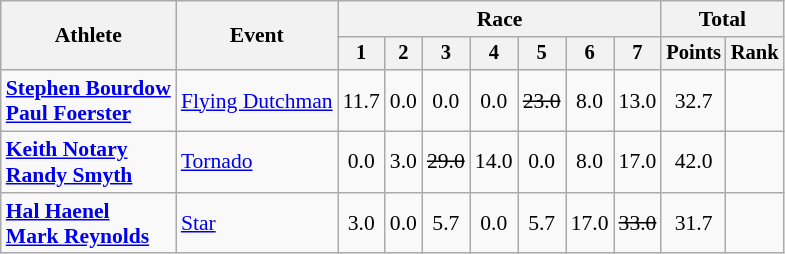<table class=wikitable style=font-size:90%;text-align:center>
<tr>
<th rowspan=2>Athlete</th>
<th rowspan=2>Event</th>
<th colspan=7>Race</th>
<th colspan=2>Total</th>
</tr>
<tr style=font-size:95%>
<th>1</th>
<th>2</th>
<th>3</th>
<th>4</th>
<th>5</th>
<th>6</th>
<th>7</th>
<th>Points</th>
<th>Rank</th>
</tr>
<tr>
<td align=left><strong><a href='#'>Stephen Bourdow</a><br><a href='#'>Paul Foerster</a></strong></td>
<td align=left><a href='#'>Flying Dutchman</a></td>
<td>11.7</td>
<td>0.0</td>
<td>0.0</td>
<td>0.0</td>
<td><s>23.0</s></td>
<td>8.0</td>
<td>13.0</td>
<td>32.7</td>
<td></td>
</tr>
<tr>
<td align=left><strong><a href='#'>Keith Notary</a><br><a href='#'>Randy Smyth</a></strong></td>
<td align=left><a href='#'>Tornado</a></td>
<td>0.0</td>
<td>3.0</td>
<td><s>29.0</s></td>
<td>14.0</td>
<td>0.0</td>
<td>8.0</td>
<td>17.0</td>
<td>42.0</td>
<td></td>
</tr>
<tr>
<td align=left><strong><a href='#'>Hal Haenel</a><br><a href='#'>Mark Reynolds</a></strong></td>
<td align=left><a href='#'>Star</a></td>
<td>3.0</td>
<td>0.0</td>
<td>5.7</td>
<td>0.0</td>
<td>5.7</td>
<td>17.0</td>
<td><s>33.0</s></td>
<td>31.7</td>
<td></td>
</tr>
</table>
